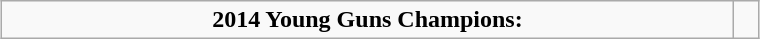<table class="wikitable" style="text-align: center; margin: 0 auto; width: 40%">
<tr>
<td><strong>2014 Young Guns Champions:<br></strong></td>
<td></td>
</tr>
</table>
